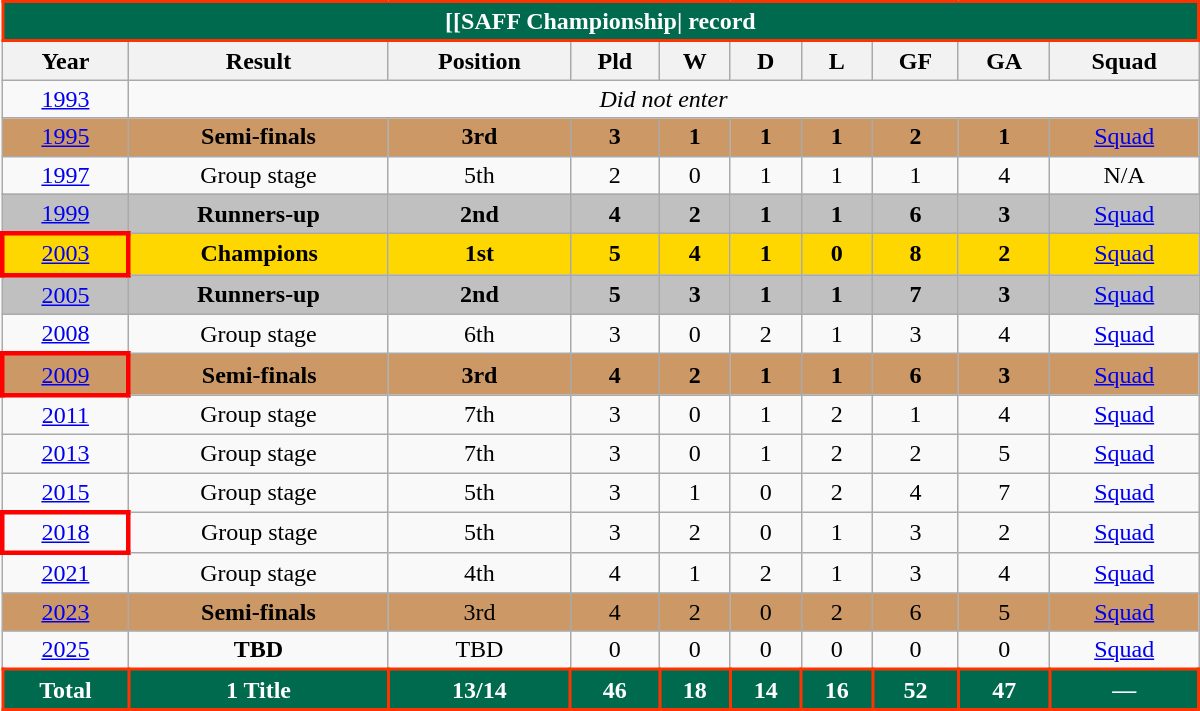<table class="wikitable" style="text-align: center;font-size:100%;width: 800px">
<tr>
<th colspan=10 style="background: #006a4e;border: 2px solid #ff3300;color: #FFFFFF;">[[SAFF Championship| record</th>
</tr>
<tr>
<th>Year</th>
<th>Result</th>
<th>Position</th>
<th>Pld</th>
<th>W</th>
<th>D</th>
<th>L</th>
<th>GF</th>
<th>GA</th>
<th>Squad</th>
</tr>
<tr>
<td> <a href='#'>1993</a></td>
<td colspan=9><em>Did not enter</em></td>
</tr>
<tr style="background:#cc9966">
<td> <a href='#'>1995</a></td>
<td><strong>Semi-finals</strong></td>
<td><strong>3rd</strong></td>
<td><strong>3</strong></td>
<td><strong>1</strong></td>
<td><strong>1</strong></td>
<td><strong>1</strong></td>
<td><strong>2</strong></td>
<td><strong>1</strong></td>
<td><a href='#'>Squad</a></td>
</tr>
<tr>
<td> <a href='#'>1997</a></td>
<td>Group stage</td>
<td>5th</td>
<td>2</td>
<td>0</td>
<td>1</td>
<td>1</td>
<td>1</td>
<td>4</td>
<td>N/A</td>
</tr>
<tr style="background:Silver;">
<td> <a href='#'>1999</a></td>
<td><strong>Runners-up</strong></td>
<td><strong>2nd</strong></td>
<td><strong>4</strong></td>
<td><strong>2</strong></td>
<td><strong>1</strong></td>
<td><strong>1</strong></td>
<td><strong>6</strong></td>
<td><strong>3</strong></td>
<td><a href='#'>Squad</a></td>
</tr>
<tr style="background:Gold;">
<td style="border: 3px solid red"> <a href='#'>2003</a></td>
<td><strong>Champions</strong></td>
<td><strong>1st</strong></td>
<td><strong>5</strong></td>
<td><strong>4</strong></td>
<td><strong>1</strong></td>
<td><strong>0</strong></td>
<td><strong>8</strong></td>
<td><strong>2</strong></td>
<td><a href='#'>Squad</a></td>
</tr>
<tr style="background:Silver;">
<td> <a href='#'>2005</a></td>
<td><strong>Runners-up</strong></td>
<td><strong>2nd</strong></td>
<td><strong>5</strong></td>
<td><strong>3</strong></td>
<td><strong>1</strong></td>
<td><strong>1</strong></td>
<td><strong>7</strong></td>
<td><strong>3</strong></td>
<td><a href='#'>Squad</a></td>
</tr>
<tr>
<td> <a href='#'>2008</a></td>
<td>Group stage</td>
<td>6th</td>
<td>3</td>
<td>0</td>
<td>2</td>
<td>1</td>
<td>3</td>
<td>4</td>
<td><a href='#'>Squad</a></td>
</tr>
<tr style="width:14%;background:#cc9966">
<td style="border: 3px solid red"> <a href='#'>2009</a></td>
<td><strong>Semi-finals</strong></td>
<td><strong>3rd</strong></td>
<td><strong>4</strong></td>
<td><strong>2</strong></td>
<td><strong>1</strong></td>
<td><strong>1</strong></td>
<td><strong>6</strong></td>
<td><strong>3</strong></td>
<td><a href='#'>Squad</a></td>
</tr>
<tr>
<td> <a href='#'>2011</a></td>
<td>Group stage</td>
<td>7th</td>
<td>3</td>
<td>0</td>
<td>1</td>
<td>2</td>
<td>1</td>
<td>4</td>
<td><a href='#'>Squad</a></td>
</tr>
<tr>
<td> <a href='#'>2013</a></td>
<td>Group stage</td>
<td>7th</td>
<td>3</td>
<td>0</td>
<td>1</td>
<td>2</td>
<td>2</td>
<td>5</td>
<td><a href='#'>Squad</a></td>
</tr>
<tr>
<td> <a href='#'>2015</a></td>
<td>Group stage</td>
<td>5th</td>
<td>3</td>
<td>1</td>
<td>0</td>
<td>2</td>
<td>4</td>
<td>7</td>
<td><a href='#'>Squad</a></td>
</tr>
<tr>
<td style="border: 3px solid red"> <a href='#'>2018</a></td>
<td>Group stage</td>
<td>5th</td>
<td>3</td>
<td>2</td>
<td>0</td>
<td>1</td>
<td>3</td>
<td>2</td>
<td><a href='#'>Squad</a></td>
</tr>
<tr>
<td> <a href='#'>2021</a></td>
<td>Group stage</td>
<td>4th</td>
<td>4</td>
<td>1</td>
<td>2</td>
<td>1</td>
<td>3</td>
<td>4</td>
<td><a href='#'>Squad</a></td>
</tr>
<tr - style="background:#cc9966">
<td> <a href='#'>2023</a></td>
<td><strong>Semi-finals</strong></td>
<td>3rd</td>
<td>4</td>
<td>2</td>
<td>0</td>
<td>2</td>
<td>6</td>
<td>5</td>
<td><a href='#'>Squad</a></td>
</tr>
<tr>
<td> <a href='#'>2025</a></td>
<td><strong>TBD</strong></td>
<td>TBD</td>
<td>0</td>
<td>0</td>
<td>0</td>
<td>0</td>
<td>0</td>
<td>0</td>
<td><a href='#'>Squad</a></td>
</tr>
<tr>
<td style="background: #006a4e;border: 2px solid #ff3300;color:white; "><strong>Total</strong></td>
<td style="background: #006a4e;border: 2px solid #ff3300;color:white; "><strong>1 Title</strong></td>
<td style="background: #006a4e;border: 2px solid #ff3300;color:white; "><strong>13/14</strong></td>
<td style="background: #006a4e;border: 2px solid #ff3300;color:white; "><strong>46</strong></td>
<td style="background: #006a4e;border: 2px solid #ff3300;color:white; "><strong>18</strong></td>
<td style="background: #006a4e;border: 2px solid #ff3300;color:white; "><strong>14</strong></td>
<td style="background: #006a4e;border: 2px solid #ff3300;color:white; "><strong>16</strong></td>
<td style="background: #006a4e;border: 2px solid #ff3300;color:white; "><strong>52</strong></td>
<td style="background: #006a4e;border: 2px solid #ff3300;color:white; "><strong>47</strong></td>
<td style="background: #006a4e;border: 2px solid #ff3300;color:white; "><strong>—</strong></td>
</tr>
</table>
